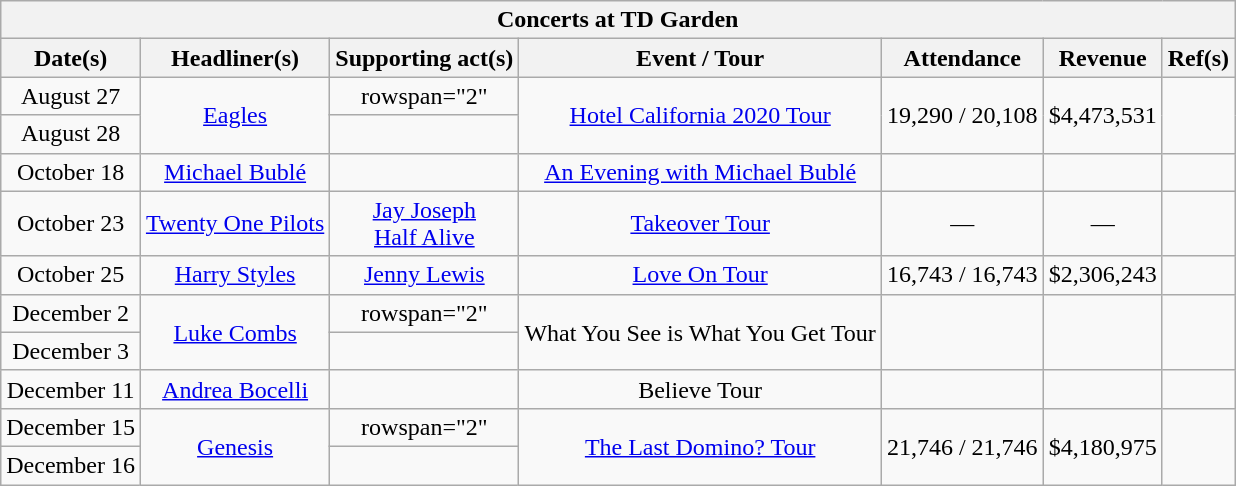<table class="wikitable mw-collapsible mw-collapsed" style="text-align:center;">
<tr>
<th colspan="7">Concerts at TD Garden</th>
</tr>
<tr>
<th>Date(s)</th>
<th>Headliner(s)</th>
<th>Supporting act(s)</th>
<th>Event / Tour</th>
<th>Attendance</th>
<th>Revenue</th>
<th>Ref(s)</th>
</tr>
<tr>
<td>August 27</td>
<td rowspan="2"><a href='#'>Eagles</a></td>
<td>rowspan="2" </td>
<td rowspan="2"><a href='#'>Hotel California 2020 Tour</a></td>
<td rowspan="2">19,290 / 20,108</td>
<td rowspan="2">$4,473,531</td>
<td rowspan="2"></td>
</tr>
<tr>
<td>August 28</td>
</tr>
<tr>
<td>October 18</td>
<td><a href='#'>Michael Bublé</a></td>
<td></td>
<td><a href='#'>An Evening with Michael Bublé</a></td>
<td></td>
<td></td>
<td></td>
</tr>
<tr>
<td>October 23</td>
<td><a href='#'>Twenty One Pilots</a></td>
<td><a href='#'>Jay Joseph</a> <br> <a href='#'>Half Alive</a></td>
<td><a href='#'>Takeover Tour</a></td>
<td>—</td>
<td>—</td>
<td></td>
</tr>
<tr>
<td>October 25</td>
<td><a href='#'>Harry Styles</a></td>
<td><a href='#'>Jenny Lewis</a></td>
<td><a href='#'>Love On Tour</a></td>
<td>16,743 / 16,743</td>
<td>$2,306,243</td>
<td></td>
</tr>
<tr>
<td>December 2</td>
<td rowspan="2"><a href='#'>Luke Combs</a></td>
<td>rowspan="2" </td>
<td rowspan="2">What You See is What You Get Tour</td>
<td rowspan="2"></td>
<td rowspan="2"></td>
<td rowspan="2"></td>
</tr>
<tr>
<td>December 3</td>
</tr>
<tr>
<td>December 11</td>
<td><a href='#'>Andrea Bocelli</a></td>
<td></td>
<td>Believe Tour</td>
<td></td>
<td></td>
<td></td>
</tr>
<tr>
<td>December 15</td>
<td rowspan="2"><a href='#'>Genesis</a></td>
<td>rowspan="2" </td>
<td rowspan="2"><a href='#'>The Last Domino? Tour</a></td>
<td rowspan="2">21,746 / 21,746</td>
<td rowspan="2">$4,180,975</td>
<td rowspan="2"></td>
</tr>
<tr>
<td>December 16</td>
</tr>
</table>
